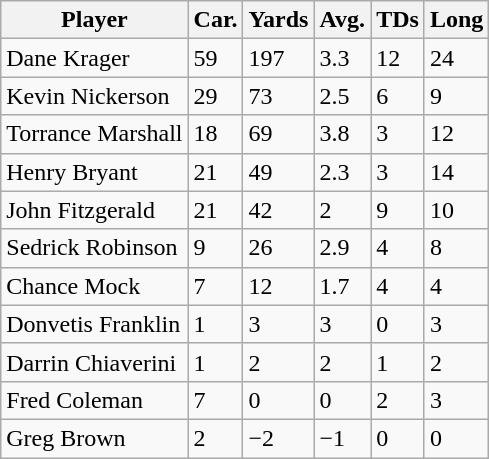<table class="sortable wikitable">
<tr>
<th>Player</th>
<th>Car.</th>
<th>Yards</th>
<th>Avg.</th>
<th>TDs</th>
<th>Long</th>
</tr>
<tr>
<td>Dane Krager</td>
<td>59</td>
<td>197</td>
<td>3.3</td>
<td>12</td>
<td>24</td>
</tr>
<tr>
<td>Kevin Nickerson</td>
<td>29</td>
<td>73</td>
<td>2.5</td>
<td>6</td>
<td>9</td>
</tr>
<tr>
<td>Torrance Marshall</td>
<td>18</td>
<td>69</td>
<td>3.8</td>
<td>3</td>
<td>12</td>
</tr>
<tr>
<td>Henry Bryant</td>
<td>21</td>
<td>49</td>
<td>2.3</td>
<td>3</td>
<td>14</td>
</tr>
<tr>
<td>John Fitzgerald</td>
<td>21</td>
<td>42</td>
<td>2</td>
<td>9</td>
<td>10</td>
</tr>
<tr>
<td>Sedrick Robinson</td>
<td>9</td>
<td>26</td>
<td>2.9</td>
<td>4</td>
<td>8</td>
</tr>
<tr>
<td>Chance Mock</td>
<td>7</td>
<td>12</td>
<td>1.7</td>
<td>4</td>
<td>4</td>
</tr>
<tr>
<td>Donvetis Franklin</td>
<td>1</td>
<td>3</td>
<td>3</td>
<td>0</td>
<td>3</td>
</tr>
<tr>
<td>Darrin Chiaverini</td>
<td>1</td>
<td>2</td>
<td>2</td>
<td>1</td>
<td>2</td>
</tr>
<tr>
<td>Fred Coleman</td>
<td>7</td>
<td>0</td>
<td>0</td>
<td>2</td>
<td>3</td>
</tr>
<tr>
<td>Greg Brown</td>
<td>2</td>
<td>−2</td>
<td>−1</td>
<td>0</td>
<td>0</td>
</tr>
</table>
